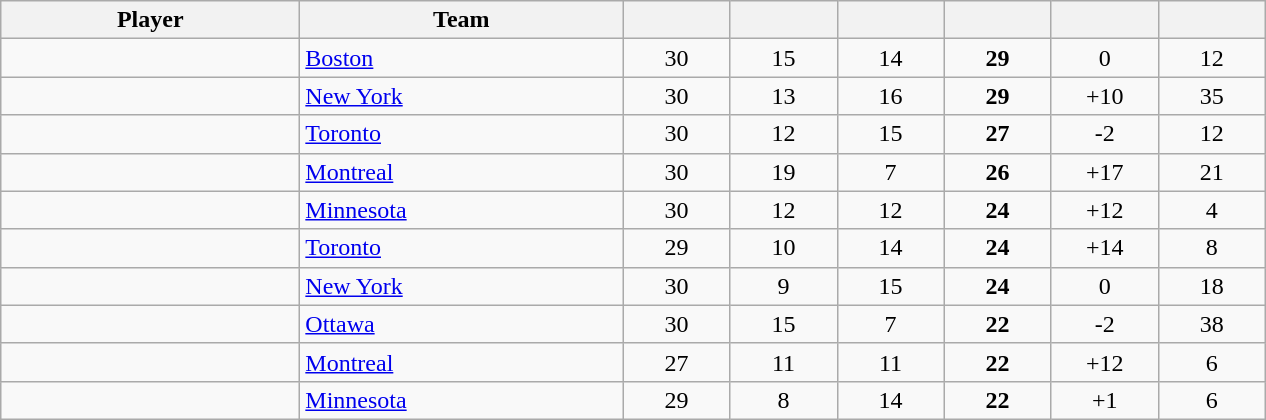<table class="wikitable sortable" style="text-align: center">
<tr>
<th style="width: 12em;">Player</th>
<th style="width: 13em;">Team</th>
<th style="width: 4em;"></th>
<th style="width: 4em;"></th>
<th style="width: 4em;"></th>
<th style="width: 4em;"></th>
<th data-sort-type="number" style="width: 4em;"></th>
<th style="width: 4em;"></th>
</tr>
<tr>
<td style="text-align:left;"></td>
<td style="text-align:left;"><a href='#'>Boston</a></td>
<td>30</td>
<td>15</td>
<td>14</td>
<td><strong>29</strong></td>
<td>0</td>
<td>12</td>
</tr>
<tr>
<td style="text-align:left;"></td>
<td style="text-align:left;"><a href='#'>New York</a></td>
<td>30</td>
<td>13</td>
<td>16</td>
<td><strong>29</strong></td>
<td>+10</td>
<td>35</td>
</tr>
<tr>
<td style="text-align:left;"></td>
<td style="text-align:left;"><a href='#'>Toronto</a></td>
<td>30</td>
<td>12</td>
<td>15</td>
<td><strong>27</strong></td>
<td>-2</td>
<td>12</td>
</tr>
<tr>
<td style="text-align:left;"></td>
<td style="text-align:left;"><a href='#'>Montreal</a></td>
<td>30</td>
<td>19</td>
<td>7</td>
<td><strong>26</strong></td>
<td>+17</td>
<td>21</td>
</tr>
<tr>
<td style="text-align:left;"></td>
<td style="text-align:left;"><a href='#'>Minnesota</a></td>
<td>30</td>
<td>12</td>
<td>12</td>
<td><strong>24</strong></td>
<td>+12</td>
<td>4</td>
</tr>
<tr>
<td style="text-align:left;"></td>
<td style="text-align:left;"><a href='#'>Toronto</a></td>
<td>29</td>
<td>10</td>
<td>14</td>
<td><strong>24</strong></td>
<td>+14</td>
<td>8</td>
</tr>
<tr>
<td style="text-align:left;"></td>
<td style="text-align:left;"><a href='#'>New York</a></td>
<td>30</td>
<td>9</td>
<td>15</td>
<td><strong>24</strong></td>
<td>0</td>
<td>18</td>
</tr>
<tr>
<td style="text-align:left;"></td>
<td style="text-align:left;"><a href='#'>Ottawa</a></td>
<td>30</td>
<td>15</td>
<td>7</td>
<td><strong>22</strong></td>
<td>-2</td>
<td>38</td>
</tr>
<tr>
<td style="text-align:left;"></td>
<td style="text-align:left;"><a href='#'>Montreal</a></td>
<td>27</td>
<td>11</td>
<td>11</td>
<td><strong>22</strong></td>
<td>+12</td>
<td>6</td>
</tr>
<tr>
<td style="text-align:left;"></td>
<td style="text-align:left;"><a href='#'>Minnesota</a></td>
<td>29</td>
<td>8</td>
<td>14</td>
<td><strong>22</strong></td>
<td>+1</td>
<td>6</td>
</tr>
</table>
